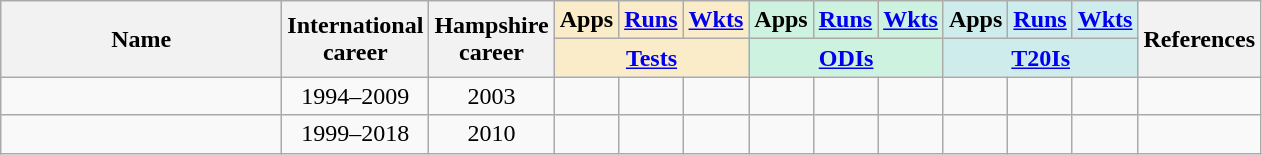<table class="wikitable sortable" style="text-align: center;">
<tr>
<th style="width:180px" rowspan="2">Name</th>
<th rowspan="2">International<br>career</th>
<th rowspan="2">Hampshire<br>career</th>
<th style="background:#faecc8">Apps</th>
<th style="background:#faecc8"><a href='#'>Runs</a></th>
<th style="background:#faecc8"><a href='#'>Wkts</a></th>
<th style="background:#cef2e0">Apps</th>
<th style="background:#cef2e0"><a href='#'>Runs</a></th>
<th style="background:#cef2e0"><a href='#'>Wkts</a></th>
<th style="background:#CFECEC">Apps</th>
<th style="background:#CFECEC"><a href='#'>Runs</a></th>
<th style="background:#CFECEC"><a href='#'>Wkts</a></th>
<th class="unsortable" rowspan="2">References</th>
</tr>
<tr class="unsortable">
<th colspan="3" style="background:#faecc8"><a href='#'>Tests</a></th>
<th colspan="3" style="background:#cef2e0"><a href='#'>ODIs</a></th>
<th colspan="3" style="background:#CFECEC"><a href='#'>T20Is</a></th>
</tr>
<tr>
<td></td>
<td>1994–2009</td>
<td>2003</td>
<td></td>
<td></td>
<td></td>
<td></td>
<td></td>
<td></td>
<td></td>
<td></td>
<td></td>
<td></td>
</tr>
<tr>
<td></td>
<td>1999–2018</td>
<td>2010</td>
<td></td>
<td></td>
<td></td>
<td></td>
<td></td>
<td></td>
<td></td>
<td></td>
<td></td>
<td></td>
</tr>
</table>
